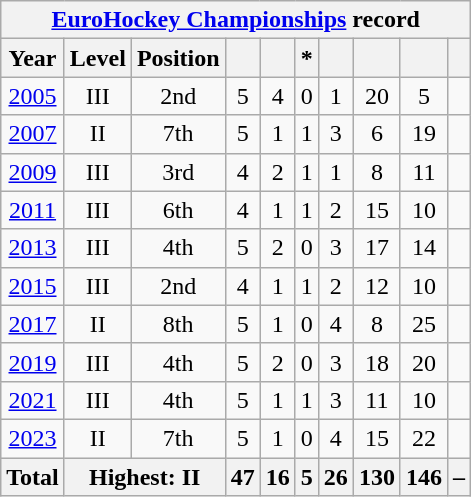<table class="wikitable" style="text-align: center;">
<tr>
<th colspan=11><a href='#'>EuroHockey Championships</a> record</th>
</tr>
<tr>
<th>Year</th>
<th>Level</th>
<th>Position</th>
<th></th>
<th></th>
<th>*</th>
<th></th>
<th></th>
<th></th>
<th></th>
</tr>
<tr>
<td> <a href='#'>2005</a></td>
<td>III</td>
<td>2nd</td>
<td>5</td>
<td>4</td>
<td>0</td>
<td>1</td>
<td>20</td>
<td>5</td>
<td></td>
</tr>
<tr>
<td> <a href='#'>2007</a></td>
<td>II</td>
<td>7th</td>
<td>5</td>
<td>1</td>
<td>1</td>
<td>3</td>
<td>6</td>
<td>19</td>
<td></td>
</tr>
<tr>
<td> <a href='#'>2009</a></td>
<td>III</td>
<td>3rd</td>
<td>4</td>
<td>2</td>
<td>1</td>
<td>1</td>
<td>8</td>
<td>11</td>
<td></td>
</tr>
<tr>
<td> <a href='#'>2011</a></td>
<td>III</td>
<td>6th</td>
<td>4</td>
<td>1</td>
<td>1</td>
<td>2</td>
<td>15</td>
<td>10</td>
<td></td>
</tr>
<tr>
<td> <a href='#'>2013</a></td>
<td>III</td>
<td>4th</td>
<td>5</td>
<td>2</td>
<td>0</td>
<td>3</td>
<td>17</td>
<td>14</td>
<td></td>
</tr>
<tr>
<td> <a href='#'>2015</a></td>
<td>III</td>
<td>2nd</td>
<td>4</td>
<td>1</td>
<td>1</td>
<td>2</td>
<td>12</td>
<td>10</td>
<td></td>
</tr>
<tr>
<td> <a href='#'>2017</a></td>
<td>II</td>
<td>8th</td>
<td>5</td>
<td>1</td>
<td>0</td>
<td>4</td>
<td>8</td>
<td>25</td>
<td></td>
</tr>
<tr>
<td> <a href='#'>2019</a></td>
<td>III</td>
<td>4th</td>
<td>5</td>
<td>2</td>
<td>0</td>
<td>3</td>
<td>18</td>
<td>20</td>
<td></td>
</tr>
<tr>
<td> <a href='#'>2021</a></td>
<td>III</td>
<td>4th</td>
<td>5</td>
<td>1</td>
<td>1</td>
<td>3</td>
<td>11</td>
<td>10</td>
<td></td>
</tr>
<tr>
<td> <a href='#'>2023</a></td>
<td>II</td>
<td>7th</td>
<td>5</td>
<td>1</td>
<td>0</td>
<td>4</td>
<td>15</td>
<td>22</td>
<td></td>
</tr>
<tr>
<th>Total</th>
<th colspan=2>Highest: II</th>
<th>47</th>
<th>16</th>
<th>5</th>
<th>26</th>
<th>130</th>
<th>146</th>
<th>–</th>
</tr>
</table>
